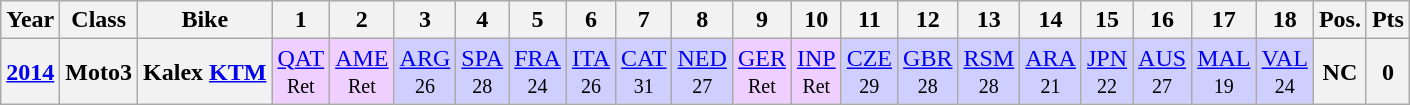<table class="wikitable" style="text-align:center">
<tr>
<th>Year</th>
<th>Class</th>
<th>Bike</th>
<th>1</th>
<th>2</th>
<th>3</th>
<th>4</th>
<th>5</th>
<th>6</th>
<th>7</th>
<th>8</th>
<th>9</th>
<th>10</th>
<th>11</th>
<th>12</th>
<th>13</th>
<th>14</th>
<th>15</th>
<th>16</th>
<th>17</th>
<th>18</th>
<th>Pos.</th>
<th>Pts</th>
</tr>
<tr>
<th><a href='#'>2014</a></th>
<th>Moto3</th>
<th>Kalex <a href='#'>KTM</a></th>
<td style="background:#efcfff;"><a href='#'>QAT</a><br><small>Ret</small></td>
<td style="background:#efcfff;"><a href='#'>AME</a><br><small>Ret</small></td>
<td style="background:#cfcfff;"><a href='#'>ARG</a><br><small>26</small></td>
<td style="background:#cfcfff;"><a href='#'>SPA</a><br><small>28</small></td>
<td style="background:#cfcfff;"><a href='#'>FRA</a><br><small>24</small></td>
<td style="background:#cfcfff;"><a href='#'>ITA</a><br><small>26</small></td>
<td style="background:#cfcfff;"><a href='#'>CAT</a><br><small>31</small></td>
<td style="background:#cfcfff;"><a href='#'>NED</a><br><small>27</small></td>
<td style="background:#efcfff;"><a href='#'>GER</a><br><small>Ret</small></td>
<td style="background:#efcfff;"><a href='#'>INP</a><br><small>Ret</small></td>
<td style="background:#cfcfff;"><a href='#'>CZE</a><br><small>29</small></td>
<td style="background:#cfcfff;"><a href='#'>GBR</a><br><small>28</small></td>
<td style="background:#cfcfff;"><a href='#'>RSM</a><br><small>28</small></td>
<td style="background:#cfcfff;"><a href='#'>ARA</a><br><small>21</small></td>
<td style="background:#cfcfff;"><a href='#'>JPN</a><br><small>22</small></td>
<td style="background:#cfcfff;"><a href='#'>AUS</a><br><small>27</small></td>
<td style="background:#cfcfff;"><a href='#'>MAL</a><br><small>19</small></td>
<td style="background:#cfcfff;"><a href='#'>VAL</a><br><small>24</small></td>
<th>NC</th>
<th>0</th>
</tr>
</table>
